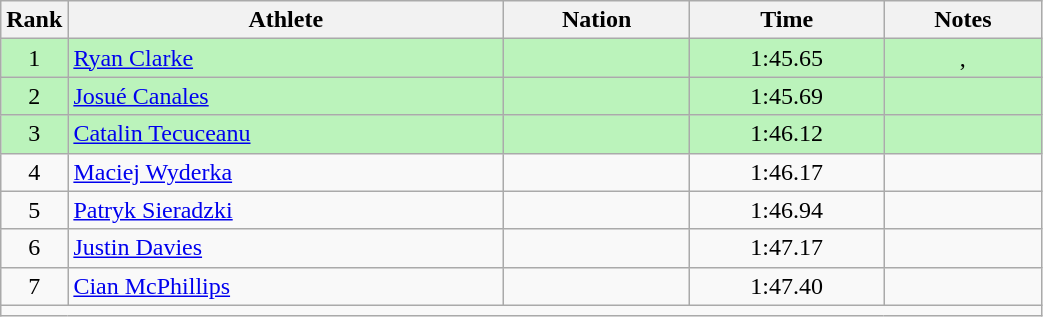<table class="wikitable sortable" style="text-align:center;width: 55%;">
<tr>
<th scope="col" style="width: 10px;">Rank</th>
<th scope="col">Athlete</th>
<th scope="col">Nation</th>
<th scope="col">Time</th>
<th scope="col">Notes</th>
</tr>
<tr bgcolor=bbf3bb>
<td>1</td>
<td align=left><a href='#'>Ryan Clarke</a></td>
<td align=left></td>
<td>1:45.65</td>
<td>, </td>
</tr>
<tr bgcolor=bbf3bb>
<td>2</td>
<td align=left><a href='#'>Josué Canales</a></td>
<td align=left></td>
<td>1:45.69</td>
<td></td>
</tr>
<tr bgcolor=bbf3bb>
<td>3</td>
<td align=left><a href='#'>Catalin Tecuceanu</a></td>
<td align=left></td>
<td>1:46.12</td>
<td></td>
</tr>
<tr>
<td>4</td>
<td align=left><a href='#'>Maciej Wyderka</a></td>
<td align=left></td>
<td>1:46.17</td>
<td></td>
</tr>
<tr>
<td>5</td>
<td align=left><a href='#'>Patryk Sieradzki</a></td>
<td align=left></td>
<td>1:46.94</td>
<td></td>
</tr>
<tr>
<td>6</td>
<td align=left><a href='#'>Justin Davies</a></td>
<td align=left></td>
<td>1:47.17</td>
<td></td>
</tr>
<tr>
<td>7</td>
<td align=left><a href='#'>Cian McPhillips</a></td>
<td align=left></td>
<td>1:47.40</td>
<td></td>
</tr>
<tr class="sortbottom">
<td colspan="5"></td>
</tr>
</table>
